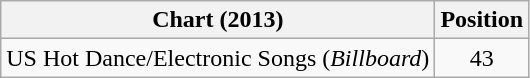<table class="wikitable">
<tr>
<th>Chart (2013)</th>
<th>Position</th>
</tr>
<tr>
<td>US Hot Dance/Electronic Songs (<em>Billboard</em>)</td>
<td align="center">43</td>
</tr>
</table>
